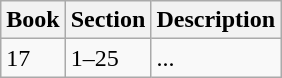<table class="wikitable" style="max-width:45em;">
<tr>
<th>Book</th>
<th>Section</th>
<th>Description</th>
</tr>
<tr>
<td rowspan="1">17</td>
<td>1–25</td>
<td>...</td>
</tr>
</table>
